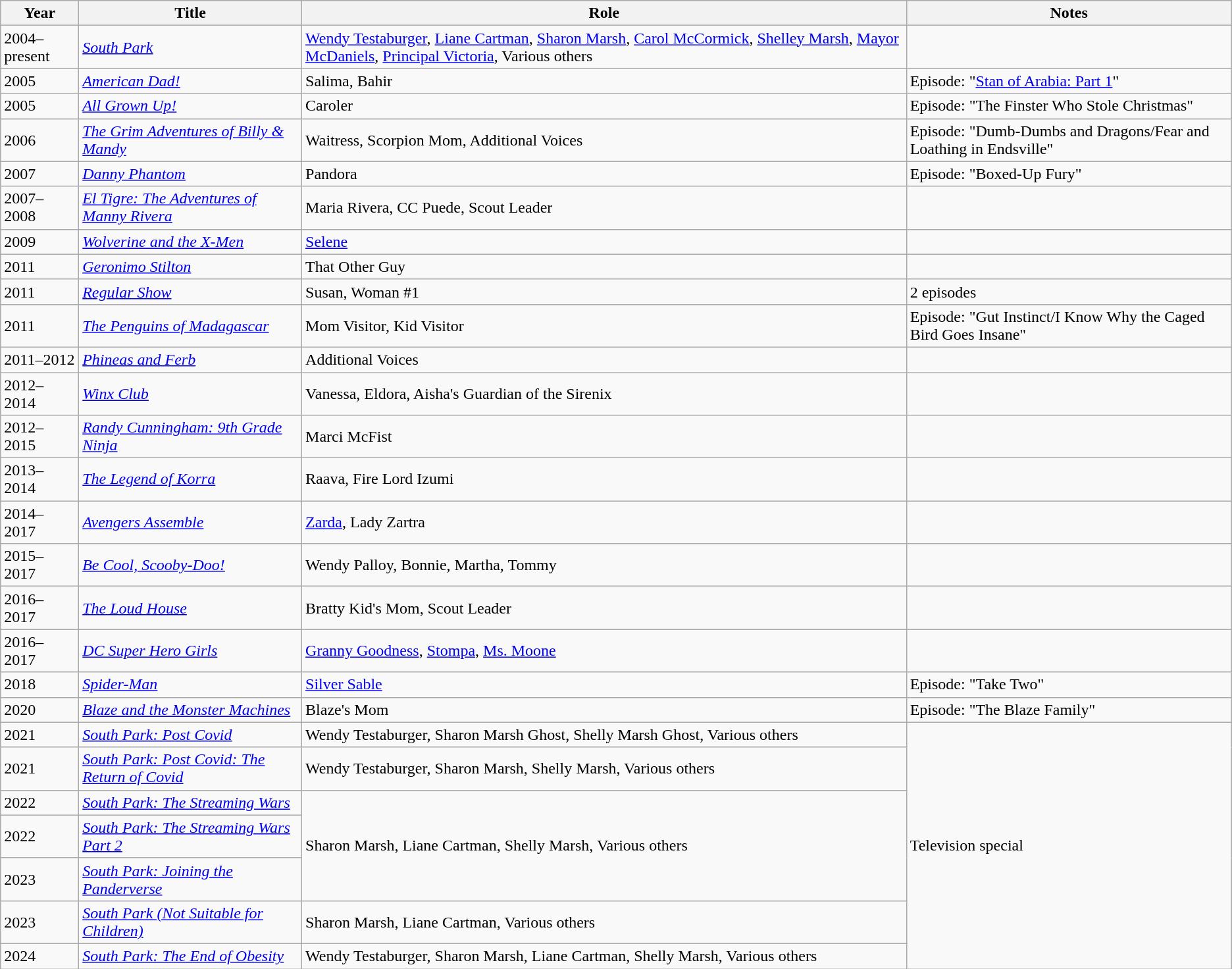<table class="wikitable sortable">
<tr>
<th>Year</th>
<th>Title</th>
<th>Role</th>
<th>Notes</th>
</tr>
<tr>
<td>2004–present</td>
<td><em><a href='#'>South Park</a></em></td>
<td><a href='#'>Wendy Testaburger</a>, <a href='#'>Liane Cartman</a>, <a href='#'>Sharon Marsh</a>, <a href='#'>Carol McCormick</a>, <a href='#'>Shelley Marsh</a>, <a href='#'>Mayor McDaniels</a>, <a href='#'>Principal Victoria</a>, Various others</td>
<td></td>
</tr>
<tr>
<td>2005</td>
<td><em><a href='#'>American Dad!</a></em></td>
<td>Salima, Bahir</td>
<td>Episode: "<a href='#'>Stan of Arabia: Part 1</a>"</td>
</tr>
<tr>
<td>2005</td>
<td><em><a href='#'>All Grown Up!</a></em></td>
<td>Caroler</td>
<td>Episode: "The Finster Who Stole Christmas"</td>
</tr>
<tr>
<td>2006</td>
<td><em><a href='#'>The Grim Adventures of Billy & Mandy</a></em></td>
<td>Waitress, Scorpion Mom, Additional Voices</td>
<td>Episode: "Dumb-Dumbs and Dragons/Fear and Loathing in Endsville"</td>
</tr>
<tr>
<td>2007</td>
<td><em><a href='#'>Danny Phantom</a></em></td>
<td>Pandora</td>
<td>Episode: "Boxed-Up Fury"</td>
</tr>
<tr>
<td>2007–2008</td>
<td><em><a href='#'>El Tigre: The Adventures of Manny Rivera</a></em></td>
<td>Maria Rivera, CC Puede, Scout Leader</td>
<td></td>
</tr>
<tr>
<td>2009</td>
<td><em><a href='#'>Wolverine and the X-Men</a></em></td>
<td><a href='#'>Selene</a></td>
<td></td>
</tr>
<tr>
<td>2011</td>
<td><em><a href='#'>Geronimo Stilton</a></em></td>
<td>That Other Guy</td>
<td></td>
</tr>
<tr>
<td>2011</td>
<td><em><a href='#'>Regular Show</a></em></td>
<td>Susan, Woman #1</td>
<td>2 episodes</td>
</tr>
<tr>
<td>2011</td>
<td><em><a href='#'>The Penguins of Madagascar</a></em></td>
<td>Mom Visitor, Kid Visitor</td>
<td>Episode: "Gut Instinct/I Know Why the Caged Bird Goes Insane"</td>
</tr>
<tr>
<td>2011–2012</td>
<td><em><a href='#'>Phineas and Ferb</a></em></td>
<td>Additional Voices</td>
<td></td>
</tr>
<tr>
<td>2012–2014</td>
<td><em><a href='#'>Winx Club</a></em></td>
<td>Vanessa, Eldora, Aisha's Guardian of the Sirenix</td>
<td></td>
</tr>
<tr>
<td>2012–2015</td>
<td><em><a href='#'>Randy Cunningham: 9th Grade Ninja</a></em></td>
<td>Marci McFist</td>
<td></td>
</tr>
<tr>
<td>2013–2014</td>
<td><em><a href='#'>The Legend of Korra</a></em></td>
<td>Raava, Fire Lord Izumi</td>
<td></td>
</tr>
<tr>
<td>2014–2017</td>
<td><em><a href='#'>Avengers Assemble</a></em></td>
<td><a href='#'>Zarda</a>, Lady Zartra</td>
<td></td>
</tr>
<tr>
<td>2015–2017</td>
<td><em><a href='#'>Be Cool, Scooby-Doo!</a></em></td>
<td>Wendy Palloy, Bonnie, Martha, Tommy</td>
<td></td>
</tr>
<tr>
<td>2016–2017</td>
<td><em><a href='#'>The Loud House</a></em></td>
<td>Bratty Kid's Mom, Scout Leader</td>
<td></td>
</tr>
<tr>
<td>2016–2017</td>
<td><em><a href='#'>DC Super Hero Girls</a></em></td>
<td><a href='#'>Granny Goodness</a>, <a href='#'>Stompa</a>, <a href='#'>Ms. Moone</a></td>
<td></td>
</tr>
<tr>
<td>2018</td>
<td><em><a href='#'>Spider-Man</a></em></td>
<td><a href='#'>Silver Sable</a></td>
<td>Episode: "Take Two"</td>
</tr>
<tr>
<td>2020</td>
<td><em><a href='#'>Blaze and the Monster Machines</a></em></td>
<td>Blaze's Mom</td>
<td>Episode: "The Blaze Family"</td>
</tr>
<tr>
<td>2021</td>
<td><em><a href='#'>South Park: Post Covid</a></em></td>
<td>Wendy Testaburger, Sharon Marsh Ghost, Shelly Marsh Ghost, Various others</td>
<td rowspan=7>Television special</td>
</tr>
<tr>
<td>2021</td>
<td><em><a href='#'>South Park: Post Covid: The Return of Covid</a></em></td>
<td>Wendy Testaburger, Sharon Marsh, Shelly Marsh, Various others</td>
</tr>
<tr>
<td>2022</td>
<td><em><a href='#'>South Park: The Streaming Wars</a></em></td>
<td rowspan="3">Sharon Marsh, Liane Cartman, Shelly Marsh, Various others</td>
</tr>
<tr>
<td>2022</td>
<td><em><a href='#'>South Park: The Streaming Wars Part 2</a></em></td>
</tr>
<tr>
<td>2023</td>
<td><em><a href='#'>South Park: Joining the Panderverse</a></em></td>
</tr>
<tr>
<td>2023</td>
<td><em><a href='#'>South Park (Not Suitable for Children)</a></em></td>
<td>Sharon Marsh, Liane Cartman, Various others</td>
</tr>
<tr>
<td>2024</td>
<td><em><a href='#'>South Park: The End of Obesity</a></em></td>
<td>Wendy Testaburger, Sharon Marsh, Liane Cartman, Shelly Marsh, Various others</td>
</tr>
</table>
